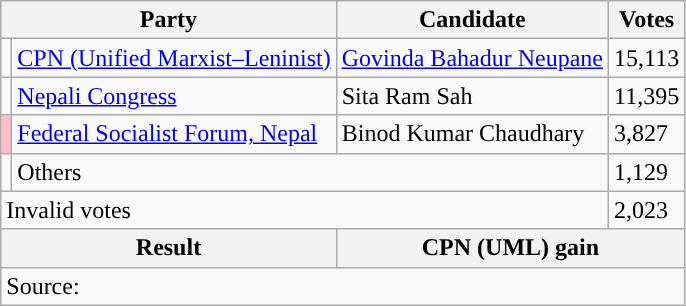<table class="wikitable">
<tr>
<th colspan="2">Party</th>
<th>Candidate</th>
<th>Votes</th>
</tr>
<tr>
<td style="background-color:"></td>
<td><a href='#'>CPN (Unified Marxist–Leninist)</a></td>
<td><a href='#'>Govinda Bahadur Neupane</a></td>
<td>15,113</td>
</tr>
<tr>
<td style="background-color:"></td>
<td><a href='#'>Nepali Congress</a></td>
<td>Sita Ram Sah</td>
<td>11,395</td>
</tr>
<tr>
<td style="background-color:pink"></td>
<td><a href='#'>Federal Socialist Forum, Nepal</a></td>
<td>Binod Kumar Chaudhary</td>
<td>3,827</td>
</tr>
<tr>
<td></td>
<td colspan="2">Others</td>
<td>1,129</td>
</tr>
<tr>
<td colspan="3">Invalid votes</td>
<td>2,023</td>
</tr>
<tr>
<th colspan="2">Result</th>
<th colspan="2">CPN (UML) gain</th>
</tr>
<tr>
<td colspan="4">Source: </td>
</tr>
</table>
